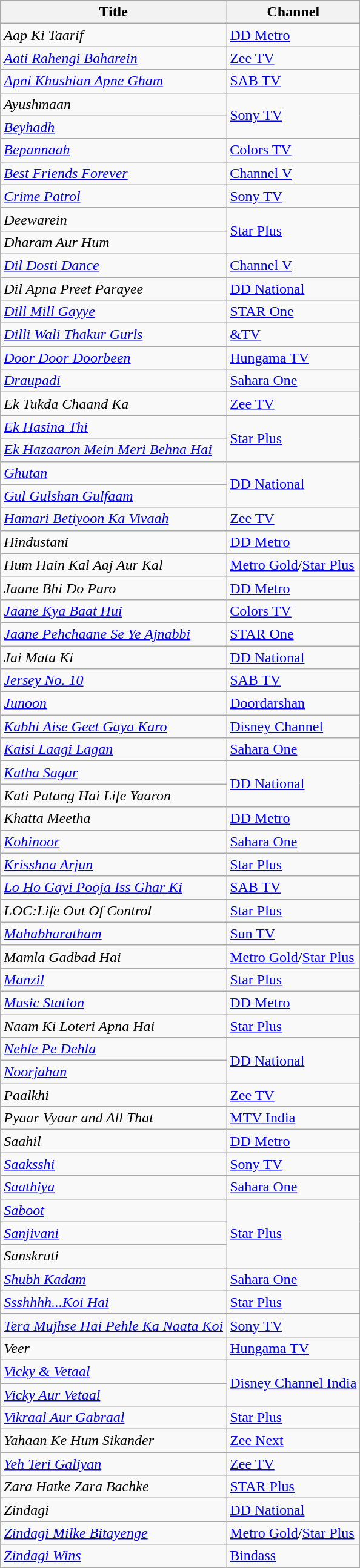<table class="wikitable">
<tr>
<th>Title</th>
<th>Channel</th>
</tr>
<tr>
<td><em>Aap Ki Taarif</em></td>
<td><a href='#'>DD Metro</a></td>
</tr>
<tr>
<td><em><a href='#'>Aati Rahengi Baharein</a></em></td>
<td><a href='#'>Zee TV</a></td>
</tr>
<tr>
<td><em><a href='#'>Apni Khushian Apne Gham</a></em></td>
<td><a href='#'>SAB TV</a></td>
</tr>
<tr>
<td><em>Ayushmaan</em></td>
<td rowspan="2"><a href='#'>Sony TV</a></td>
</tr>
<tr>
<td><em><a href='#'>Beyhadh</a></em></td>
</tr>
<tr>
<td><em><a href='#'>Bepannaah</a></em></td>
<td><a href='#'>Colors TV</a></td>
</tr>
<tr>
<td><em><a href='#'>Best Friends Forever</a></em></td>
<td><a href='#'>Channel V</a></td>
</tr>
<tr>
<td><em><a href='#'>Crime Patrol</a></em></td>
<td><a href='#'>Sony TV</a></td>
</tr>
<tr>
<td><em>Deewarein</em></td>
<td rowspan="2"><a href='#'>Star Plus</a></td>
</tr>
<tr>
<td><em>Dharam Aur Hum</em></td>
</tr>
<tr>
<td><em><a href='#'>Dil Dosti Dance</a></em></td>
<td><a href='#'>Channel V</a></td>
</tr>
<tr>
<td><em>Dil Apna Preet Parayee</em></td>
<td><a href='#'>DD National</a></td>
</tr>
<tr>
<td><em><a href='#'>Dill Mill Gayye</a></em></td>
<td><a href='#'>STAR One</a></td>
</tr>
<tr>
<td><em><a href='#'>Dilli Wali Thakur Gurls</a></em></td>
<td><a href='#'>&TV</a></td>
</tr>
<tr>
<td><em><a href='#'>Door Door Doorbeen</a></em></td>
<td><a href='#'>Hungama TV</a></td>
</tr>
<tr>
<td><em><a href='#'>Draupadi</a></em></td>
<td><a href='#'>Sahara One</a></td>
</tr>
<tr>
<td><em>Ek Tukda Chaand Ka</em></td>
<td><a href='#'>Zee TV</a></td>
</tr>
<tr>
<td><em><a href='#'>Ek Hasina Thi</a></em></td>
<td rowspan="2"><a href='#'>Star Plus</a></td>
</tr>
<tr>
<td><em><a href='#'>Ek Hazaaron Mein Meri Behna Hai</a></em></td>
</tr>
<tr>
<td><em><a href='#'>Ghutan</a></em></td>
<td rowspan="2"><a href='#'>DD National</a></td>
</tr>
<tr>
<td><em><a href='#'>Gul Gulshan Gulfaam</a></em></td>
</tr>
<tr>
<td><em><a href='#'>Hamari Betiyoon Ka Vivaah</a></em></td>
<td><a href='#'>Zee TV</a></td>
</tr>
<tr>
<td><em>Hindustani</em></td>
<td><a href='#'>DD Metro</a></td>
</tr>
<tr>
<td><em>Hum Hain Kal Aaj Aur Kal</em></td>
<td><a href='#'>Metro Gold</a>/<a href='#'>Star Plus</a></td>
</tr>
<tr>
<td><em>Jaane Bhi Do Paro</em></td>
<td><a href='#'>DD Metro</a></td>
</tr>
<tr>
<td><em><a href='#'>Jaane Kya Baat Hui</a></em></td>
<td><a href='#'>Colors TV</a></td>
</tr>
<tr>
<td><em><a href='#'>Jaane Pehchaane Se Ye Ajnabbi</a></em></td>
<td><a href='#'>STAR One</a></td>
</tr>
<tr>
<td><em>Jai Mata Ki</em></td>
<td><a href='#'>DD National</a></td>
</tr>
<tr>
<td><em><a href='#'>Jersey No. 10</a></em></td>
<td><a href='#'>SAB TV</a></td>
</tr>
<tr>
<td><em><a href='#'>Junoon</a></em></td>
<td><a href='#'>Doordarshan</a></td>
</tr>
<tr>
<td><em><a href='#'>Kabhi Aise Geet Gaya Karo</a></em></td>
<td><a href='#'>Disney Channel</a></td>
</tr>
<tr>
<td><em><a href='#'>Kaisi Laagi Lagan</a></em></td>
<td><a href='#'>Sahara One</a></td>
</tr>
<tr>
<td><em><a href='#'>Katha Sagar</a></em></td>
<td rowspan="2"><a href='#'>DD National</a></td>
</tr>
<tr>
<td><em>Kati Patang Hai Life Yaaron</em></td>
</tr>
<tr>
<td><em>Khatta Meetha</em></td>
<td><a href='#'>DD Metro</a></td>
</tr>
<tr>
<td><em><a href='#'>Kohinoor</a></em></td>
<td><a href='#'>Sahara One</a></td>
</tr>
<tr>
<td><em><a href='#'>Krisshna Arjun</a></em></td>
<td><a href='#'>Star Plus</a></td>
</tr>
<tr>
<td><em><a href='#'>Lo Ho Gayi Pooja Iss Ghar Ki</a></em></td>
<td><a href='#'>SAB TV</a></td>
</tr>
<tr>
<td><em>LOC:Life Out Of Control</em></td>
<td><a href='#'>Star Plus</a></td>
</tr>
<tr>
<td><em><a href='#'>Mahabharatham</a></em></td>
<td><a href='#'>Sun TV</a></td>
</tr>
<tr>
<td><em>Mamla Gadbad Hai</em></td>
<td><a href='#'>Metro Gold</a>/<a href='#'>Star Plus</a></td>
</tr>
<tr>
<td><em><a href='#'>Manzil</a></em></td>
<td><a href='#'>Star Plus</a></td>
</tr>
<tr>
<td><em><a href='#'>Music Station</a></em></td>
<td><a href='#'>DD Metro</a></td>
</tr>
<tr>
<td><em>Naam Ki Loteri Apna Hai</em></td>
<td><a href='#'>Star Plus</a></td>
</tr>
<tr>
<td><em><a href='#'>Nehle Pe Dehla</a></em></td>
<td rowspan="2"><a href='#'>DD National</a></td>
</tr>
<tr>
<td><em><a href='#'>Noorjahan</a></em></td>
</tr>
<tr>
<td><em>Paalkhi</em></td>
<td><a href='#'>Zee TV</a></td>
</tr>
<tr>
<td><em>Pyaar Vyaar and All That</em></td>
<td><a href='#'>MTV India</a></td>
</tr>
<tr>
<td><em>Saahil</em></td>
<td><a href='#'>DD Metro</a></td>
</tr>
<tr>
<td><em><a href='#'>Saaksshi</a></em></td>
<td><a href='#'>Sony TV</a></td>
</tr>
<tr>
<td><em><a href='#'>Saathiya</a></em></td>
<td><a href='#'>Sahara One</a></td>
</tr>
<tr>
<td><em><a href='#'>Saboot</a></em></td>
<td rowspan="3"><a href='#'>Star Plus</a></td>
</tr>
<tr>
<td><em><a href='#'>Sanjivani</a></em></td>
</tr>
<tr>
<td><em>Sanskruti</em></td>
</tr>
<tr>
<td><em><a href='#'>Shubh Kadam</a></em></td>
<td><a href='#'>Sahara One</a></td>
</tr>
<tr>
<td><em><a href='#'>Ssshhhh...Koi Hai</a></em></td>
<td><a href='#'>Star Plus</a></td>
</tr>
<tr>
<td><em><a href='#'>Tera Mujhse Hai Pehle Ka Naata Koi</a></em></td>
<td><a href='#'>Sony TV</a></td>
</tr>
<tr>
<td><em>Veer</em></td>
<td><a href='#'>Hungama TV</a></td>
</tr>
<tr>
<td><em><a href='#'>Vicky & Vetaal</a></em></td>
<td rowspan="2"><a href='#'>Disney Channel India</a></td>
</tr>
<tr>
<td><em><a href='#'>Vicky Aur Vetaal</a></em></td>
</tr>
<tr>
<td><em><a href='#'>Vikraal Aur Gabraal</a></em></td>
<td><a href='#'>Star Plus</a></td>
</tr>
<tr>
<td><em>Yahaan Ke Hum Sikander</em></td>
<td><a href='#'>Zee Next</a></td>
</tr>
<tr>
<td><em><a href='#'>Yeh Teri Galiyan</a></em></td>
<td><a href='#'>Zee TV</a></td>
</tr>
<tr>
<td><em>Zara Hatke Zara Bachke</em></td>
<td><a href='#'>STAR Plus</a></td>
</tr>
<tr>
<td><em>Zindagi</em></td>
<td><a href='#'>DD National</a></td>
</tr>
<tr>
<td><em><a href='#'>Zindagi Milke Bitayenge</a></em></td>
<td><a href='#'>Metro Gold</a>/<a href='#'>Star Plus</a></td>
</tr>
<tr>
<td><em><a href='#'>Zindagi Wins</a></em></td>
<td><a href='#'>Bindass</a></td>
</tr>
<tr>
</tr>
</table>
